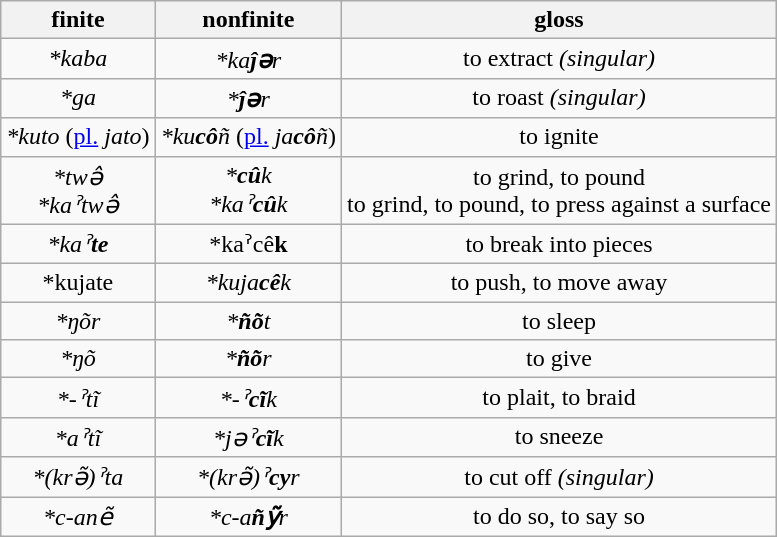<table class="wikitable" style="text-align: center;">
<tr>
<th>finite</th>
<th>nonfinite</th>
<th>gloss</th>
</tr>
<tr>
<td><em>*kaba</em></td>
<td><em>*ka<strong>ĵə</strong>r</em></td>
<td>to extract <em>(singular)</em></td>
</tr>
<tr>
<td><em>*ga</em></td>
<td><em>*<strong>ĵə</strong>r</em></td>
<td>to roast <em>(singular)</em></td>
</tr>
<tr>
<td><em>*kuto</em> (<a href='#'>pl.</a> <em>jato</em>)</td>
<td><em>*ku<strong>cô</strong>ñ</em> (<a href='#'>pl.</a> <em>ja<strong>cô</strong>ñ</em>)</td>
<td>to ignite</td>
</tr>
<tr>
<td><em>*twə̂</em><br><em>*kaˀtwə̂</em></td>
<td><em>*<strong>cû</strong>k</em><br><em>*kaˀ<strong>cû</strong>k</em></td>
<td>to grind, to pound<br>to grind, to pound, to press against a surface</td>
</tr>
<tr>
<td><em>*kaˀ<strong>te<strong><em></td>
<td></em>*kaˀ</strong>cê<strong>k<em></td>
<td>to break into pieces</td>
</tr>
<tr>
<td></em>*kuja</strong>te</em></strong></td>
<td><em>*kuja<strong>cê</strong>k</em></td>
<td>to push, to move away</td>
</tr>
<tr>
<td><em>*ŋõr</em></td>
<td><em>*<strong>ñõ</strong>t</em></td>
<td>to sleep</td>
</tr>
<tr>
<td><em>*ŋõ</em></td>
<td><em>*<strong>ñõ</strong>r</em></td>
<td>to give</td>
</tr>
<tr>
<td><em>*-ˀtĩ</em></td>
<td><em>*-ˀ<strong>cĩ</strong>k</em></td>
<td>to plait, to braid</td>
</tr>
<tr>
<td><em>*aˀtĩ</em></td>
<td><em>*jəˀ<strong>cĩ</strong>k</em></td>
<td>to sneeze</td>
</tr>
<tr>
<td><em>*(krə̃)ˀta</em></td>
<td><em>*(krə̃)ˀ<strong>cy</strong>r</em></td>
<td>to cut off <em>(singular)</em></td>
</tr>
<tr>
<td><em>*c-anẽ</em></td>
<td><em>*c-a<strong>ñỹ</strong>r</em></td>
<td>to do so, to say so</td>
</tr>
</table>
